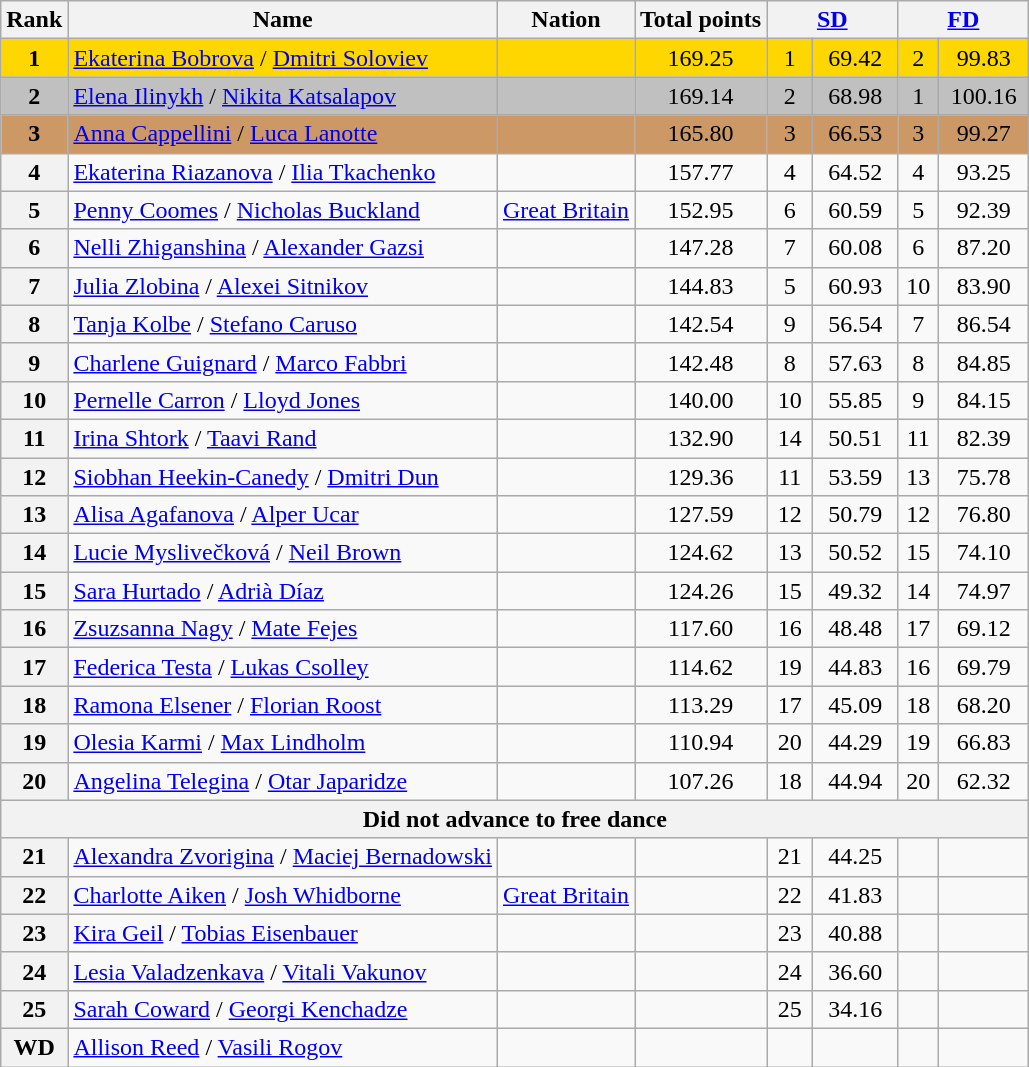<table class="wikitable sortable">
<tr>
<th>Rank</th>
<th>Name</th>
<th>Nation</th>
<th>Total points</th>
<th colspan="2" width="80px"><a href='#'>SD</a></th>
<th colspan="2" width="80px"><a href='#'>FD</a></th>
</tr>
<tr bgcolor="gold">
<td align="center"><strong>1</strong></td>
<td><a href='#'>Ekaterina Bobrova</a> / <a href='#'>Dmitri Soloviev</a></td>
<td></td>
<td align="center">169.25</td>
<td align="center">1</td>
<td align="center">69.42</td>
<td align="center">2</td>
<td align="center">99.83</td>
</tr>
<tr bgcolor="silver">
<td align="center"><strong>2</strong></td>
<td><a href='#'>Elena Ilinykh</a> / <a href='#'>Nikita Katsalapov</a></td>
<td></td>
<td align="center">169.14</td>
<td align="center">2</td>
<td align="center">68.98</td>
<td align="center">1</td>
<td align="center">100.16</td>
</tr>
<tr bgcolor="cc9966">
<td align="center"><strong>3</strong></td>
<td><a href='#'>Anna Cappellini</a> / <a href='#'>Luca Lanotte</a></td>
<td></td>
<td align="center">165.80</td>
<td align="center">3</td>
<td align="center">66.53</td>
<td align="center">3</td>
<td align="center">99.27</td>
</tr>
<tr>
<th>4</th>
<td><a href='#'>Ekaterina Riazanova</a> / <a href='#'>Ilia Tkachenko</a></td>
<td></td>
<td align="center">157.77</td>
<td align="center">4</td>
<td align="center">64.52</td>
<td align="center">4</td>
<td align="center">93.25</td>
</tr>
<tr>
<th>5</th>
<td><a href='#'>Penny Coomes</a> / <a href='#'>Nicholas Buckland</a></td>
<td> <a href='#'>Great Britain</a></td>
<td align="center">152.95</td>
<td align="center">6</td>
<td align="center">60.59</td>
<td align="center">5</td>
<td align="center">92.39</td>
</tr>
<tr>
<th>6</th>
<td><a href='#'>Nelli Zhiganshina</a> / <a href='#'>Alexander Gazsi</a></td>
<td></td>
<td align="center">147.28</td>
<td align="center">7</td>
<td align="center">60.08</td>
<td align="center">6</td>
<td align="center">87.20</td>
</tr>
<tr>
<th>7</th>
<td><a href='#'>Julia Zlobina</a> / <a href='#'>Alexei Sitnikov</a></td>
<td></td>
<td align="center">144.83</td>
<td align="center">5</td>
<td align="center">60.93</td>
<td align="center">10</td>
<td align="center">83.90</td>
</tr>
<tr>
<th>8</th>
<td><a href='#'>Tanja Kolbe</a> / <a href='#'>Stefano Caruso</a></td>
<td></td>
<td align="center">142.54</td>
<td align="center">9</td>
<td align="center">56.54</td>
<td align="center">7</td>
<td align="center">86.54</td>
</tr>
<tr>
<th>9</th>
<td><a href='#'>Charlene Guignard</a> / <a href='#'>Marco Fabbri</a></td>
<td></td>
<td align="center">142.48</td>
<td align="center">8</td>
<td align="center">57.63</td>
<td align="center">8</td>
<td align="center">84.85</td>
</tr>
<tr>
<th>10</th>
<td><a href='#'>Pernelle Carron</a> / <a href='#'>Lloyd Jones</a></td>
<td></td>
<td align="center">140.00</td>
<td align="center">10</td>
<td align="center">55.85</td>
<td align="center">9</td>
<td align="center">84.15</td>
</tr>
<tr>
<th>11</th>
<td><a href='#'>Irina Shtork</a> / <a href='#'>Taavi Rand</a></td>
<td></td>
<td align="center">132.90</td>
<td align="center">14</td>
<td align="center">50.51</td>
<td align="center">11</td>
<td align="center">82.39</td>
</tr>
<tr>
<th>12</th>
<td><a href='#'>Siobhan Heekin-Canedy</a> / <a href='#'>Dmitri Dun</a></td>
<td></td>
<td align="center">129.36</td>
<td align="center">11</td>
<td align="center">53.59</td>
<td align="center">13</td>
<td align="center">75.78</td>
</tr>
<tr>
<th>13</th>
<td><a href='#'>Alisa Agafanova</a> / <a href='#'>Alper Ucar</a></td>
<td></td>
<td align="center">127.59</td>
<td align="center">12</td>
<td align="center">50.79</td>
<td align="center">12</td>
<td align="center">76.80</td>
</tr>
<tr>
<th>14</th>
<td><a href='#'>Lucie Myslivečková</a> / <a href='#'>Neil Brown</a></td>
<td></td>
<td align="center">124.62</td>
<td align="center">13</td>
<td align="center">50.52</td>
<td align="center">15</td>
<td align="center">74.10</td>
</tr>
<tr>
<th>15</th>
<td><a href='#'>Sara Hurtado</a> / <a href='#'>Adrià Díaz</a></td>
<td></td>
<td align="center">124.26</td>
<td align="center">15</td>
<td align="center">49.32</td>
<td align="center">14</td>
<td align="center">74.97</td>
</tr>
<tr>
<th>16</th>
<td><a href='#'>Zsuzsanna Nagy</a> / <a href='#'>Mate Fejes</a></td>
<td></td>
<td align="center">117.60</td>
<td align="center">16</td>
<td align="center">48.48</td>
<td align="center">17</td>
<td align="center">69.12</td>
</tr>
<tr>
<th>17</th>
<td><a href='#'>Federica Testa</a> / <a href='#'>Lukas Csolley</a></td>
<td></td>
<td align="center">114.62</td>
<td align="center">19</td>
<td align="center">44.83</td>
<td align="center">16</td>
<td align="center">69.79</td>
</tr>
<tr>
<th>18</th>
<td><a href='#'>Ramona Elsener</a> / <a href='#'>Florian Roost</a></td>
<td></td>
<td align="center">113.29</td>
<td align="center">17</td>
<td align="center">45.09</td>
<td align="center">18</td>
<td align="center">68.20</td>
</tr>
<tr>
<th>19</th>
<td><a href='#'>Olesia Karmi</a> / <a href='#'>Max Lindholm</a></td>
<td></td>
<td align="center">110.94</td>
<td align="center">20</td>
<td align="center">44.29</td>
<td align="center">19</td>
<td align="center">66.83</td>
</tr>
<tr>
<th>20</th>
<td><a href='#'>Angelina Telegina</a> / <a href='#'>Otar Japaridze</a></td>
<td></td>
<td align="center">107.26</td>
<td align="center">18</td>
<td align="center">44.94</td>
<td align="center">20</td>
<td align="center">62.32</td>
</tr>
<tr>
<th colspan=8>Did not advance to free dance</th>
</tr>
<tr>
<th>21</th>
<td><a href='#'>Alexandra Zvorigina</a> / <a href='#'>Maciej Bernadowski</a></td>
<td></td>
<td align="center"></td>
<td align="center">21</td>
<td align="center">44.25</td>
<td align="center"></td>
<td align="center"></td>
</tr>
<tr>
<th>22</th>
<td><a href='#'>Charlotte Aiken</a> / <a href='#'>Josh Whidborne</a></td>
<td> <a href='#'>Great Britain</a></td>
<td align="center"></td>
<td align="center">22</td>
<td align="center">41.83</td>
<td align="center"></td>
<td align="center"></td>
</tr>
<tr>
<th>23</th>
<td><a href='#'>Kira Geil</a> / <a href='#'>Tobias Eisenbauer</a></td>
<td></td>
<td align="center"></td>
<td align="center">23</td>
<td align="center">40.88</td>
<td align="center"></td>
<td align="center"></td>
</tr>
<tr>
<th>24</th>
<td><a href='#'>Lesia Valadzenkava</a> / <a href='#'>Vitali Vakunov</a></td>
<td></td>
<td align="center"></td>
<td align="center">24</td>
<td align="center">36.60</td>
<td align="center"></td>
<td align="center"></td>
</tr>
<tr>
<th>25</th>
<td><a href='#'>Sarah Coward</a> / <a href='#'>Georgi Kenchadze</a></td>
<td></td>
<td align="center"></td>
<td align="center">25</td>
<td align="center">34.16</td>
<td align="center"></td>
<td align="center"></td>
</tr>
<tr>
<th>WD</th>
<td><a href='#'>Allison Reed</a> / <a href='#'>Vasili Rogov</a></td>
<td></td>
<td align="center"></td>
<td align="center"></td>
<td align="center"></td>
<td align="center"></td>
<td align="center"></td>
</tr>
</table>
